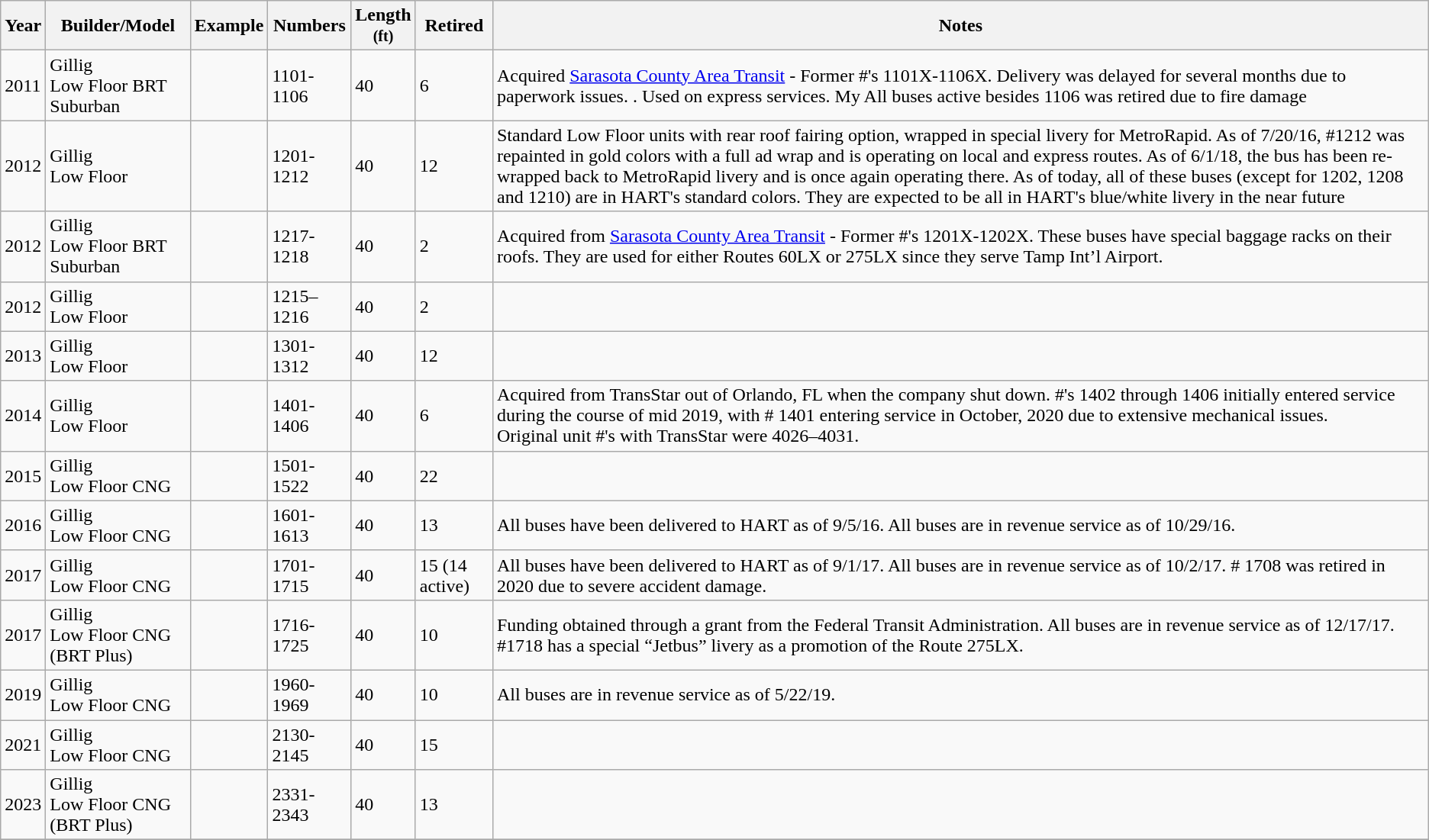<table class="sortable wikitable">
<tr>
<th><strong>Year</strong></th>
<th><strong>Builder/Model</strong></th>
<th><strong>Example</strong></th>
<th><strong>Numbers</strong></th>
<th><strong>Length<br><small>(ft)</small></strong></th>
<th><strong>Retired</strong></th>
<th><strong>Notes</strong></th>
</tr>
<tr>
<td>2011</td>
<td>Gillig<br>Low Floor BRT Suburban</td>
<td></td>
<td>1101-1106</td>
<td>40</td>
<td>6</td>
<td>Acquired <a href='#'>Sarasota County Area Transit</a> - Former #'s 1101X-1106X. Delivery was delayed for several months due to paperwork issues. . Used on express services. My All buses active besides 1106 was retired due to fire damage</td>
</tr>
<tr>
<td>2012</td>
<td>Gillig<br>Low Floor</td>
<td></td>
<td>1201-1212</td>
<td>40</td>
<td>12</td>
<td>Standard Low Floor units with rear roof fairing option, wrapped in special livery for MetroRapid. As of 7/20/16, #1212 was repainted in gold colors with a full ad wrap and is operating on local and express routes. As of 6/1/18, the bus has been re-wrapped back to MetroRapid livery and is once again operating there. As of today, all of these buses (except for 1202, 1208 and 1210) are in HART's standard colors. They are expected to be all in HART's blue/white livery in the near future</td>
</tr>
<tr>
<td>2012</td>
<td>Gillig<br>Low Floor BRT Suburban</td>
<td></td>
<td>1217-1218</td>
<td>40</td>
<td>2</td>
<td>Acquired from <a href='#'>Sarasota County Area Transit</a> - Former #'s 1201X-1202X. These buses have special baggage racks on their roofs. They are used for either Routes 60LX or 275LX since they serve Tamp Int’l Airport. </td>
</tr>
<tr>
<td>2012</td>
<td>Gillig<br>Low Floor</td>
<td></td>
<td>1215–1216</td>
<td>40</td>
<td>2</td>
<td></td>
</tr>
<tr>
<td>2013</td>
<td>Gillig<br>Low Floor</td>
<td></td>
<td>1301-1312</td>
<td>40</td>
<td>12</td>
<td></td>
</tr>
<tr>
<td>2014</td>
<td>Gillig<br>Low Floor</td>
<td></td>
<td>1401-1406</td>
<td>40</td>
<td>6</td>
<td>Acquired from TransStar out of Orlando, FL when the company shut down. #'s 1402 through 1406 initially entered service during the course of mid 2019, with # 1401 entering service in October, 2020 due to extensive mechanical issues.<br>Original unit #'s with TransStar were 4026–4031.</td>
</tr>
<tr>
<td>2015</td>
<td>Gillig<br>Low Floor CNG</td>
<td></td>
<td>1501-1522</td>
<td>40</td>
<td>22</td>
<td></td>
</tr>
<tr>
<td>2016</td>
<td>Gillig<br>Low Floor CNG</td>
<td></td>
<td>1601-1613</td>
<td>40</td>
<td>13</td>
<td>All buses have been delivered to HART as of 9/5/16. All buses are in revenue service as of 10/29/16.</td>
</tr>
<tr>
<td>2017</td>
<td>Gillig<br>Low Floor CNG</td>
<td></td>
<td>1701-1715</td>
<td>40</td>
<td>15 (14 active)</td>
<td>All buses have been delivered to HART as of 9/1/17. All buses are in revenue service as of 10/2/17. # 1708 was retired in 2020 due to severe accident damage.</td>
</tr>
<tr>
<td>2017</td>
<td>Gillig<br>Low Floor CNG (BRT Plus)</td>
<td></td>
<td>1716-1725</td>
<td>40</td>
<td>10</td>
<td>Funding obtained through a grant from the Federal Transit Administration. All buses are in revenue service as of 12/17/17. #1718 has a special “Jetbus” livery as a promotion of the Route 275LX.</td>
</tr>
<tr>
<td>2019</td>
<td>Gillig<br>Low Floor CNG</td>
<td></td>
<td>1960-1969</td>
<td>40</td>
<td>10</td>
<td>All buses are in revenue service as of 5/22/19.</td>
</tr>
<tr>
<td>2021</td>
<td>Gillig<br>Low Floor CNG</td>
<td></td>
<td>2130-2145</td>
<td>40</td>
<td>15</td>
<td></td>
</tr>
<tr>
<td>2023</td>
<td>Gillig<br>Low Floor CNG
(BRT Plus)</td>
<td></td>
<td>2331-2343</td>
<td>40</td>
<td>13</td>
<td></td>
</tr>
<tr>
</tr>
</table>
